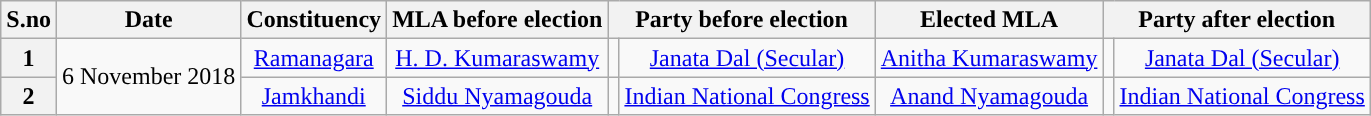<table class="wikitable sortable" style="text-align:center;">
<tr>
<th>S.no</th>
<th>Date</th>
<th>Constituency</th>
<th>MLA before election</th>
<th colspan="2">Party before election</th>
<th>Elected MLA</th>
<th colspan="2">Party after election</th>
</tr>
<tr>
<th>1</th>
<td rowspan="2">6 November 2018</td>
<td><a href='#'>Ramanagara</a></td>
<td><a href='#'>H. D. Kumaraswamy</a></td>
<td></td>
<td><a href='#'>Janata Dal (Secular)</a></td>
<td><a href='#'>Anitha Kumaraswamy</a></td>
<td></td>
<td><a href='#'>Janata Dal (Secular)</a></td>
</tr>
<tr>
<th>2</th>
<td><a href='#'>Jamkhandi</a></td>
<td><a href='#'>Siddu Nyamagouda</a></td>
<td></td>
<td><a href='#'>Indian National Congress</a></td>
<td><a href='#'>Anand Nyamagouda</a></td>
<td></td>
<td><a href='#'>Indian National Congress</a></td>
</tr>
</table>
